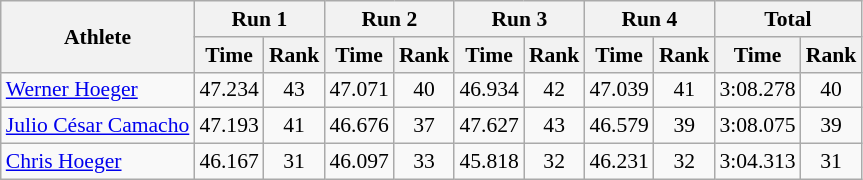<table class="wikitable" border="1" style="font-size:90%">
<tr>
<th rowspan="2">Athlete</th>
<th colspan="2">Run 1</th>
<th colspan="2">Run 2</th>
<th colspan="2">Run 3</th>
<th colspan="2">Run 4</th>
<th colspan="2">Total</th>
</tr>
<tr>
<th>Time</th>
<th>Rank</th>
<th>Time</th>
<th>Rank</th>
<th>Time</th>
<th>Rank</th>
<th>Time</th>
<th>Rank</th>
<th>Time</th>
<th>Rank</th>
</tr>
<tr>
<td><a href='#'>Werner Hoeger</a></td>
<td align="center">47.234</td>
<td align="center">43</td>
<td align="center">47.071</td>
<td align="center">40</td>
<td align="center">46.934</td>
<td align="center">42</td>
<td align="center">47.039</td>
<td align="center">41</td>
<td align="center">3:08.278</td>
<td align="center">40</td>
</tr>
<tr>
<td><a href='#'>Julio César Camacho</a></td>
<td align="center">47.193</td>
<td align="center">41</td>
<td align="center">46.676</td>
<td align="center">37</td>
<td align="center">47.627</td>
<td align="center">43</td>
<td align="center">46.579</td>
<td align="center">39</td>
<td align="center">3:08.075</td>
<td align="center">39</td>
</tr>
<tr>
<td><a href='#'>Chris Hoeger</a></td>
<td align="center">46.167</td>
<td align="center">31</td>
<td align="center">46.097</td>
<td align="center">33</td>
<td align="center">45.818</td>
<td align="center">32</td>
<td align="center">46.231</td>
<td align="center">32</td>
<td align="center">3:04.313</td>
<td align="center">31</td>
</tr>
</table>
